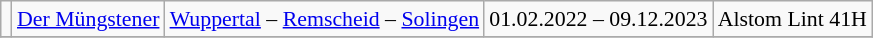<table class="wikitable" style="font-size:91%;">
<tr>
<td style="font-size:111%;"><strong></strong></td>
<td><a href='#'>Der Müngstener</a></td>
<td><a href='#'>Wuppertal</a> – <a href='#'>Remscheid</a> – <a href='#'>Solingen</a></td>
<td>01.02.2022 – 09.12.2023</td>
<td>Alstom Lint 41H</td>
</tr>
<tr>
</tr>
</table>
